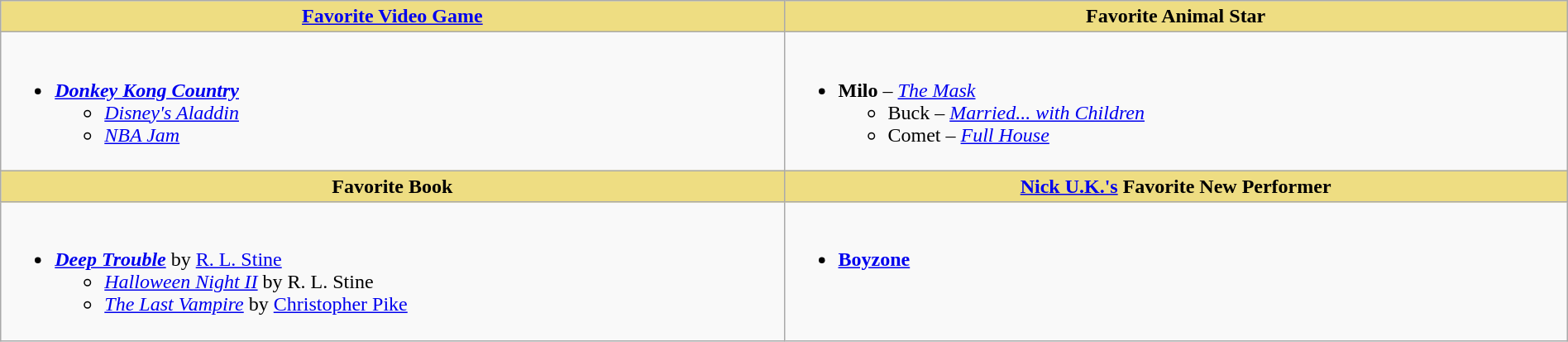<table class="wikitable" style="width:100%">
<tr>
<th style="background:#EEDD82; width:50%"><a href='#'>Favorite Video Game</a></th>
<th style="background:#EEDD82; width:50%">Favorite Animal Star</th>
</tr>
<tr>
<td valign="top"><br><ul><li><strong><em><a href='#'>Donkey Kong Country</a></em></strong><ul><li><em><a href='#'>Disney's Aladdin</a></em></li><li><em><a href='#'>NBA Jam</a></em></li></ul></li></ul></td>
<td valign="top"><br><ul><li><strong>Milo</strong> – <em><a href='#'>The Mask</a></em><ul><li>Buck – <em><a href='#'>Married... with Children</a></em></li><li>Comet – <em><a href='#'>Full House</a></em></li></ul></li></ul></td>
</tr>
<tr>
<th style="background:#EEDD82; width:50%">Favorite Book</th>
<th style="background:#EEDD82; width:50%"><a href='#'>Nick U.K.'s</a> Favorite New Performer</th>
</tr>
<tr>
<td valign="top"><br><ul><li><strong><em><a href='#'>Deep Trouble</a></em></strong> by <a href='#'>R. L. Stine</a><ul><li><em><a href='#'>Halloween Night II</a></em> by R. L. Stine</li><li><em><a href='#'>The Last Vampire</a></em> by <a href='#'>Christopher Pike</a></li></ul></li></ul></td>
<td valign="top"><br><ul><li><strong><a href='#'>Boyzone</a></strong></li></ul></td>
</tr>
</table>
